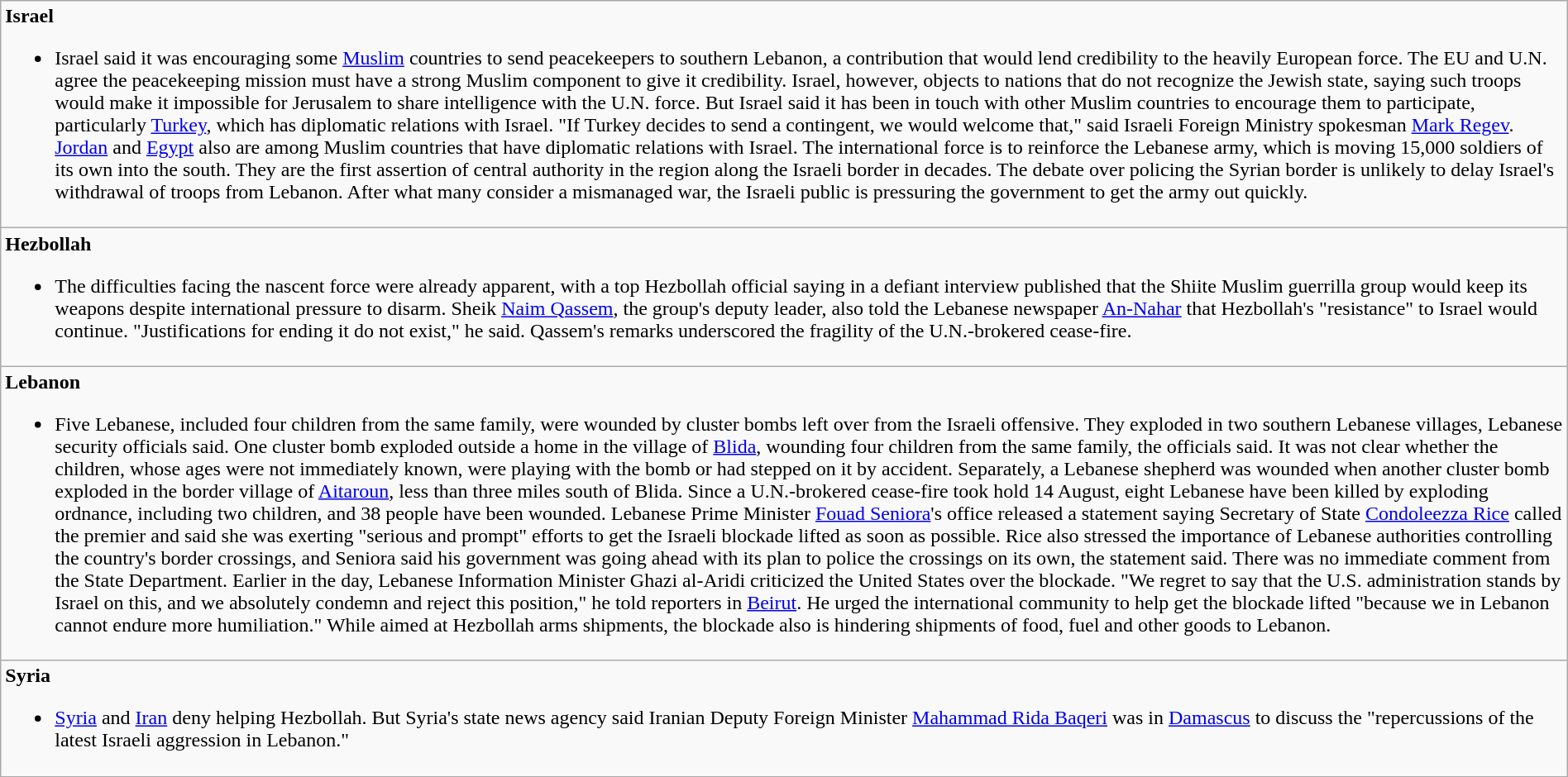<table width="100%" class="wikitable">
<tr>
<td><strong>Israel</strong><br><ul><li>Israel said it was encouraging some <a href='#'>Muslim</a> countries to send peacekeepers to southern Lebanon, a contribution that would lend credibility to the heavily European force. The EU and U.N. agree the peacekeeping mission must have a strong Muslim component to give it credibility. Israel, however, objects to nations that do not recognize the Jewish state, saying such troops would make it impossible for Jerusalem to share intelligence with the U.N. force. But Israel said it has been in touch with other Muslim countries to encourage them to participate, particularly <a href='#'>Turkey</a>, which has diplomatic relations with Israel. "If Turkey decides to send a contingent, we would welcome that," said Israeli Foreign Ministry spokesman <a href='#'>Mark Regev</a>. <a href='#'>Jordan</a> and <a href='#'>Egypt</a> also are among Muslim countries that have diplomatic relations with Israel. The international force is to reinforce the Lebanese army, which is moving 15,000 soldiers of its own into the south. They are the first assertion of central authority in the region along the Israeli border in decades. The debate over policing the Syrian border is unlikely to delay Israel's withdrawal of troops from Lebanon. After what many consider a mismanaged war, the Israeli public is pressuring the government to get the army out quickly.</li></ul></td>
</tr>
<tr>
<td><strong>Hezbollah</strong><br><ul><li>The difficulties facing the nascent force were already apparent, with a top Hezbollah official saying in a defiant interview published that the Shiite Muslim guerrilla group would keep its weapons despite international pressure to disarm. Sheik <a href='#'>Naim Qassem</a>, the group's deputy leader, also told the Lebanese newspaper <a href='#'>An-Nahar</a> that Hezbollah's "resistance" to Israel would continue. "Justifications for ending it do not exist," he said. Qassem's remarks underscored the fragility of the U.N.-brokered cease-fire.</li></ul></td>
</tr>
<tr>
<td><strong>Lebanon</strong><br><ul><li>Five Lebanese, included four children from the same family, were wounded by cluster bombs left over from the Israeli offensive. They exploded in two southern Lebanese villages, Lebanese security officials said. One cluster bomb exploded outside a home in the village of <a href='#'>Blida</a>, wounding four children from the same family, the officials said. It was not clear whether the children, whose ages were not immediately known, were playing with the bomb or had stepped on it by accident. Separately, a Lebanese shepherd was wounded when another cluster bomb exploded in the border village of <a href='#'>Aitaroun</a>, less than three miles south of Blida. Since a U.N.-brokered cease-fire took hold 14 August, eight Lebanese have been killed by exploding ordnance, including two children, and 38 people have been wounded. Lebanese Prime Minister <a href='#'>Fouad Seniora</a>'s office released a statement saying Secretary of State <a href='#'>Condoleezza Rice</a> called the premier and said she was exerting "serious and prompt" efforts to get the Israeli blockade lifted as soon as possible. Rice also stressed the importance of Lebanese authorities controlling the country's border crossings, and Seniora said his government was going ahead with its plan to police the crossings on its own, the statement said. There was no immediate comment from the State Department. Earlier in the day, Lebanese Information Minister Ghazi al-Aridi criticized the United States over the blockade. "We regret to say that the U.S. administration stands by Israel on this, and we absolutely condemn and reject this position," he told reporters in <a href='#'>Beirut</a>. He urged the international community to help get the blockade lifted "because we in Lebanon cannot endure more humiliation." While aimed at Hezbollah arms shipments, the blockade also is hindering shipments of food, fuel and other goods to Lebanon.</li></ul></td>
</tr>
<tr>
<td><strong>Syria</strong><br><ul><li><a href='#'>Syria</a> and <a href='#'>Iran</a> deny helping Hezbollah. But Syria's state news agency said Iranian Deputy Foreign Minister <a href='#'>Mahammad Rida Baqeri</a> was in <a href='#'>Damascus</a> to discuss the "repercussions of the latest Israeli aggression in Lebanon."</li></ul></td>
</tr>
</table>
